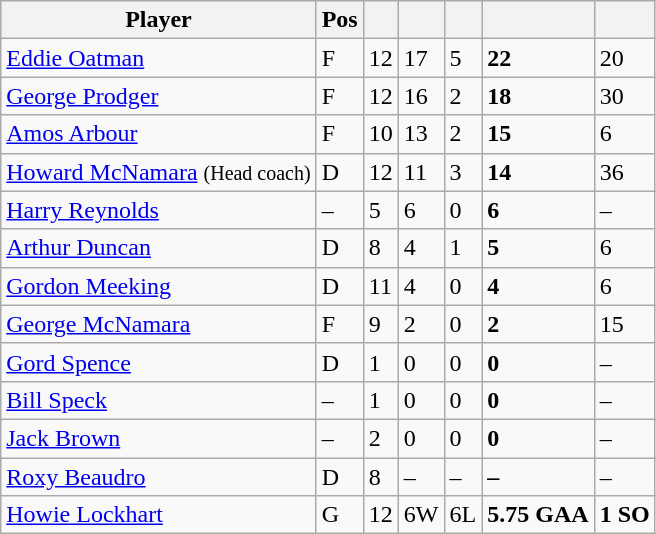<table class="wikitable" style="text-align:left;">
<tr>
<th class=unsortable>Player</th>
<th class=unsortable>Pos</th>
<th></th>
<th></th>
<th></th>
<th></th>
<th></th>
</tr>
<tr>
<td style="text-align:left;"><a href='#'>Eddie Oatman</a></td>
<td>F</td>
<td>12</td>
<td>17</td>
<td>5</td>
<td><strong>22</strong></td>
<td>20</td>
</tr>
<tr>
<td style="text-align:left;"><a href='#'>George Prodger</a></td>
<td>F</td>
<td>12</td>
<td>16</td>
<td>2</td>
<td><strong>18</strong></td>
<td>30</td>
</tr>
<tr>
<td style="text-align:left;"><a href='#'>Amos Arbour</a></td>
<td>F</td>
<td>10</td>
<td>13</td>
<td>2</td>
<td><strong>15</strong></td>
<td>6</td>
</tr>
<tr>
<td style="text-align:left;"><a href='#'>Howard McNamara</a> <small>(Head coach)</small></td>
<td>D</td>
<td>12</td>
<td>11</td>
<td>3</td>
<td><strong>14</strong></td>
<td>36</td>
</tr>
<tr>
<td style="text-align:left;"><a href='#'>Harry Reynolds</a></td>
<td>–</td>
<td>5</td>
<td>6</td>
<td>0</td>
<td><strong>6</strong></td>
<td>–</td>
</tr>
<tr>
<td style="text-align:left;"><a href='#'>Arthur Duncan</a></td>
<td>D</td>
<td>8</td>
<td>4</td>
<td>1</td>
<td><strong>5</strong></td>
<td>6</td>
</tr>
<tr>
<td style="text-align:left;"><a href='#'>Gordon Meeking</a></td>
<td>D</td>
<td>11</td>
<td>4</td>
<td>0</td>
<td><strong>4</strong></td>
<td>6</td>
</tr>
<tr>
<td style="text-align:left;"><a href='#'>George McNamara</a></td>
<td>F</td>
<td>9</td>
<td>2</td>
<td>0</td>
<td><strong>2</strong></td>
<td>15</td>
</tr>
<tr ">
<td style="text-align:left;"><a href='#'>Gord Spence</a></td>
<td>D</td>
<td>1</td>
<td>0</td>
<td>0</td>
<td><strong>0</strong></td>
<td>–</td>
</tr>
<tr>
<td style="text-align:left;"><a href='#'>Bill Speck</a></td>
<td>–</td>
<td>1</td>
<td>0</td>
<td>0</td>
<td><strong>0</strong></td>
<td>–</td>
</tr>
<tr>
<td style="text-align:left;"><a href='#'>Jack Brown</a></td>
<td>–</td>
<td>2</td>
<td>0</td>
<td>0</td>
<td><strong>0</strong></td>
<td>–</td>
</tr>
<tr>
<td style="text-align:left;"><a href='#'>Roxy Beaudro</a></td>
<td>D</td>
<td>8</td>
<td>–</td>
<td>–</td>
<td><strong>–</strong></td>
<td>–</td>
</tr>
<tr>
<td style="text-align:left;"><a href='#'>Howie Lockhart</a></td>
<td>G</td>
<td>12</td>
<td>6W</td>
<td>6L</td>
<td><strong>5.75 GAA</strong></td>
<td><strong>1 SO</strong></td>
</tr>
</table>
